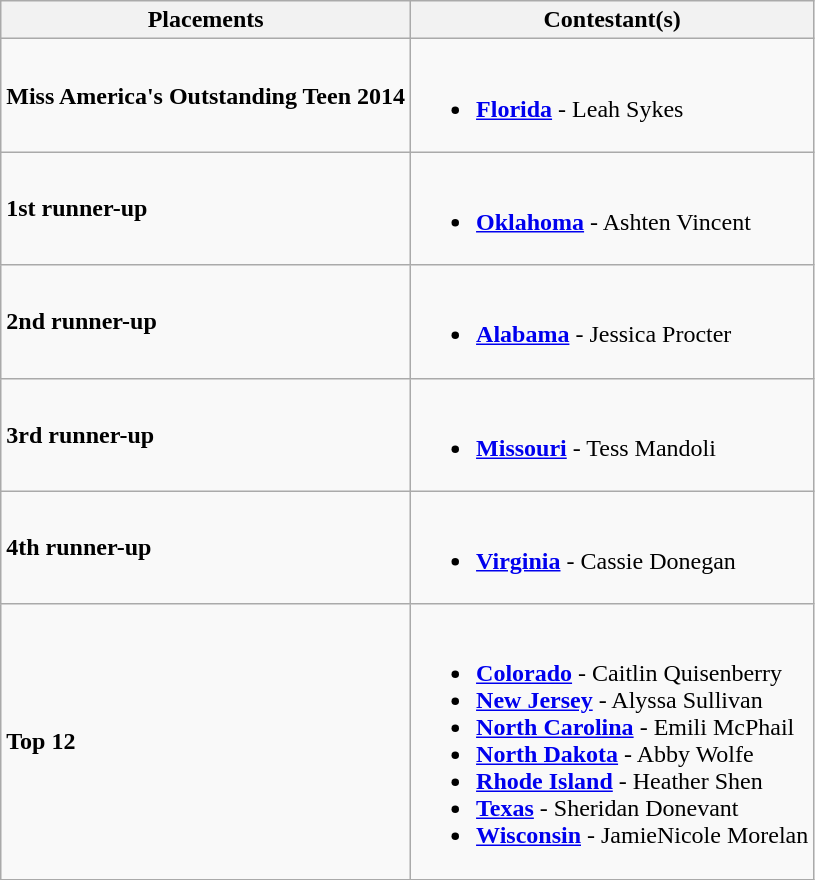<table class="wikitable">
<tr>
<th>Placements</th>
<th>Contestant(s)</th>
</tr>
<tr>
<td><strong>Miss America's Outstanding Teen 2014</strong></td>
<td><br><ul><li> <strong><a href='#'>Florida</a></strong> - Leah Sykes</li></ul></td>
</tr>
<tr>
<td><strong>1st runner-up</strong></td>
<td><br><ul><li> <strong><a href='#'>Oklahoma</a></strong> - Ashten Vincent</li></ul></td>
</tr>
<tr>
<td><strong>2nd runner-up</strong></td>
<td><br><ul><li> <strong><a href='#'>Alabama</a></strong> - Jessica Procter</li></ul></td>
</tr>
<tr>
<td><strong>3rd runner-up</strong></td>
<td><br><ul><li> <strong><a href='#'>Missouri</a></strong> - Tess Mandoli</li></ul></td>
</tr>
<tr>
<td><strong>4th runner-up</strong></td>
<td><br><ul><li> <strong><a href='#'>Virginia</a></strong> - Cassie Donegan</li></ul></td>
</tr>
<tr>
<td><strong>Top 12</strong></td>
<td><br><ul><li> <strong><a href='#'>Colorado</a></strong> - Caitlin Quisenberry</li><li> <strong><a href='#'>New Jersey</a></strong> - Alyssa Sullivan</li><li> <strong><a href='#'>North Carolina</a></strong> - Emili McPhail</li><li> <strong><a href='#'>North Dakota</a></strong> - Abby Wolfe</li><li> <strong><a href='#'>Rhode Island</a></strong> - Heather Shen</li><li> <strong><a href='#'>Texas</a></strong> - Sheridan Donevant</li><li> <strong><a href='#'>Wisconsin</a></strong> - JamieNicole Morelan</li></ul></td>
</tr>
</table>
